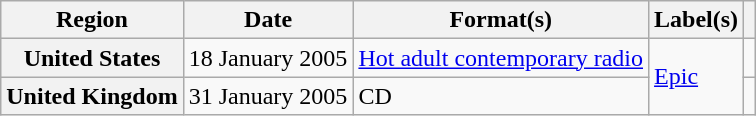<table class="wikitable plainrowheaders">
<tr>
<th scope="col">Region</th>
<th scope="col">Date</th>
<th scope="col">Format(s)</th>
<th scope="col">Label(s)</th>
<th scope="col"></th>
</tr>
<tr>
<th scope="row">United States</th>
<td>18 January 2005</td>
<td><a href='#'>Hot adult contemporary radio</a></td>
<td rowspan="2"><a href='#'>Epic</a></td>
<td></td>
</tr>
<tr>
<th scope="row">United Kingdom</th>
<td>31 January 2005</td>
<td>CD</td>
<td></td>
</tr>
</table>
